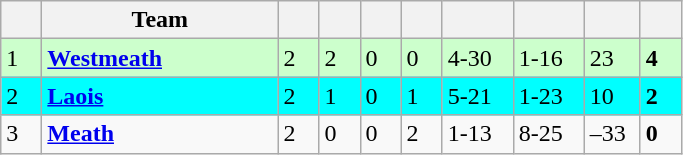<table class="wikitable" style="text-align: centre;">
<tr>
<th width=20></th>
<th width=150>Team</th>
<th width=20></th>
<th width=20></th>
<th width=20></th>
<th width=20></th>
<th width=40></th>
<th width=40></th>
<th width=30></th>
<th width=20></th>
</tr>
<tr style="background:#ccffcc">
<td>1</td>
<td align=left><strong> <a href='#'>Westmeath</a> </strong></td>
<td>2</td>
<td>2</td>
<td>0</td>
<td>0</td>
<td>4-30</td>
<td>1-16</td>
<td>23</td>
<td><strong>4</strong></td>
</tr>
<tr style="background:#00FFFF">
<td>2</td>
<td align=left><strong> <a href='#'>Laois</a> </strong></td>
<td>2</td>
<td>1</td>
<td>0</td>
<td>1</td>
<td>5-21</td>
<td>1-23</td>
<td>10</td>
<td><strong>2</strong></td>
</tr>
<tr>
<td>3</td>
<td align=left><strong> <a href='#'>Meath</a> </strong></td>
<td>2</td>
<td>0</td>
<td>0</td>
<td>2</td>
<td>1-13</td>
<td>8-25</td>
<td>–33</td>
<td><strong>0</strong></td>
</tr>
</table>
